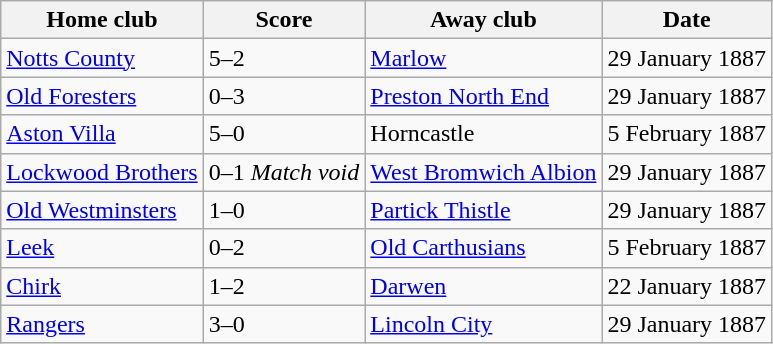<table class="wikitable">
<tr>
<th>Home club</th>
<th>Score</th>
<th>Away club</th>
<th>Date</th>
</tr>
<tr>
<td><a href='#'>Notts County</a></td>
<td>5–2</td>
<td><a href='#'>Marlow</a></td>
<td>29 January 1887</td>
</tr>
<tr>
<td><a href='#'>Old Foresters</a></td>
<td>0–3</td>
<td><a href='#'>Preston North End</a></td>
<td>29 January 1887</td>
</tr>
<tr>
<td><a href='#'>Aston Villa</a></td>
<td>5–0</td>
<td>Horncastle</td>
<td>5 February 1887</td>
</tr>
<tr>
<td><a href='#'>Lockwood Brothers</a></td>
<td>0–1 <em>Match void</em></td>
<td><a href='#'>West Bromwich Albion</a></td>
<td>29 January 1887</td>
</tr>
<tr>
<td><a href='#'>Old Westminsters</a></td>
<td>1–0</td>
<td><a href='#'>Partick Thistle</a> </td>
<td>29 January 1887</td>
</tr>
<tr>
<td><a href='#'>Leek</a></td>
<td>0–2</td>
<td><a href='#'>Old Carthusians</a></td>
<td>5 February 1887</td>
</tr>
<tr>
<td><a href='#'>Chirk</a> </td>
<td>1–2</td>
<td><a href='#'>Darwen</a></td>
<td>22 January 1887</td>
</tr>
<tr>
<td><a href='#'>Rangers</a> </td>
<td>3–0</td>
<td><a href='#'>Lincoln City</a></td>
<td>29 January 1887</td>
</tr>
</table>
